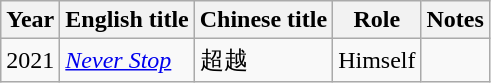<table class="wikitable">
<tr>
<th>Year</th>
<th>English title</th>
<th>Chinese title</th>
<th>Role</th>
<th>Notes</th>
</tr>
<tr>
<td>2021</td>
<td><em><a href='#'>Never Stop</a></em></td>
<td>超越</td>
<td>Himself</td>
<td></td>
</tr>
</table>
